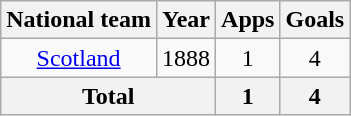<table class=wikitable style="text-align: center">
<tr>
<th>National team</th>
<th>Year</th>
<th>Apps</th>
<th>Goals</th>
</tr>
<tr>
<td><a href='#'>Scotland</a></td>
<td>1888</td>
<td>1</td>
<td>4</td>
</tr>
<tr>
<th colspan=2>Total</th>
<th>1</th>
<th>4</th>
</tr>
</table>
